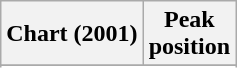<table class="wikitable sortable plainrowheaders" style="text-align:center">
<tr>
<th scope="col">Chart (2001)</th>
<th scope="col">Peak<br> position</th>
</tr>
<tr>
</tr>
<tr>
</tr>
</table>
